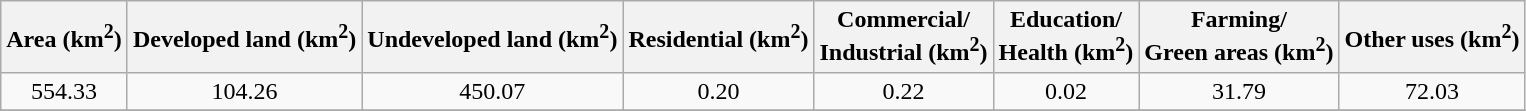<table class="wikitable" style="text-align: center;">
<tr>
<th>Area (km<sup>2</sup>)</th>
<th>Developed land (km<sup>2</sup>)</th>
<th>Undeveloped land (km<sup>2</sup>)</th>
<th>Residential (km<sup>2</sup>)</th>
<th>Commercial/<br> Industrial (km<sup>2</sup>)</th>
<th>Education/<br> Health (km<sup>2</sup>)</th>
<th>Farming/<br> Green areas (km<sup>2</sup>)</th>
<th>Other uses (km<sup>2</sup>)</th>
</tr>
<tr>
<td>554.33</td>
<td>104.26</td>
<td>450.07</td>
<td>0.20</td>
<td>0.22</td>
<td>0.02</td>
<td>31.79</td>
<td>72.03</td>
</tr>
<tr>
</tr>
</table>
